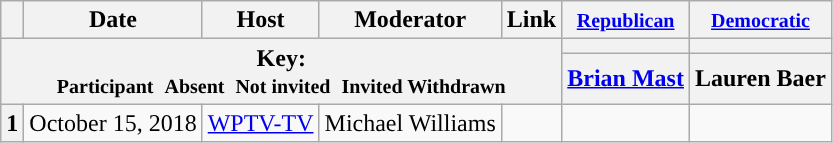<table class="wikitable" style="text-align:center;">
<tr>
<th scope="col"></th>
<th scope="col">Date</th>
<th scope="col">Host</th>
<th scope="col">Moderator</th>
<th scope="col">Link</th>
<th scope="col"><small><a href='#'>Republican</a></small></th>
<th scope="col"><small><a href='#'>Democratic</a></small></th>
</tr>
<tr>
<th colspan="5" rowspan="2">Key:<br> <small>Participant </small>  <small>Absent </small>  <small>Not invited </small>  <small>Invited  Withdrawn</small></th>
<th scope="col" style="background:"></th>
<th scope="col" style="background:"></th>
</tr>
<tr>
<th scope="col"><a href='#'>Brian Mast</a></th>
<th scope="col">Lauren Baer</th>
</tr>
<tr>
<th>1</th>
<td style="white-space:nowrap;">October 15, 2018</td>
<td style="white-space:nowrap;"><a href='#'>WPTV-TV</a></td>
<td style="white-space:nowrap;">Michael Williams</td>
<td style="white-space:nowrap;"></td>
<td></td>
<td></td>
</tr>
</table>
